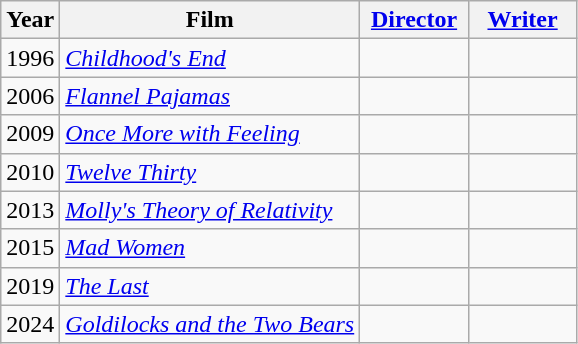<table class="wikitable">
<tr>
<th>Year</th>
<th>Film</th>
<th width=65><a href='#'>Director</a></th>
<th width=65><a href='#'>Writer</a></th>
</tr>
<tr>
<td>1996</td>
<td><em><a href='#'>Childhood's End</a></em></td>
<td></td>
<td></td>
</tr>
<tr>
<td>2006</td>
<td><em><a href='#'>Flannel Pajamas</a></em></td>
<td></td>
<td></td>
</tr>
<tr>
<td>2009</td>
<td><em><a href='#'>Once More with Feeling</a></em></td>
<td></td>
<td></td>
</tr>
<tr>
<td>2010</td>
<td><em><a href='#'>Twelve Thirty</a></em></td>
<td></td>
<td></td>
</tr>
<tr>
<td>2013</td>
<td><em><a href='#'>Molly's Theory of Relativity</a></em></td>
<td></td>
<td></td>
</tr>
<tr>
<td>2015</td>
<td><em><a href='#'>Mad Women</a></em></td>
<td></td>
<td></td>
</tr>
<tr>
<td>2019</td>
<td><em><a href='#'>The Last</a></em></td>
<td></td>
<td></td>
</tr>
<tr>
<td>2024</td>
<td><em><a href='#'>Goldilocks and the Two Bears</a></em></td>
<td></td>
<td></td>
</tr>
</table>
